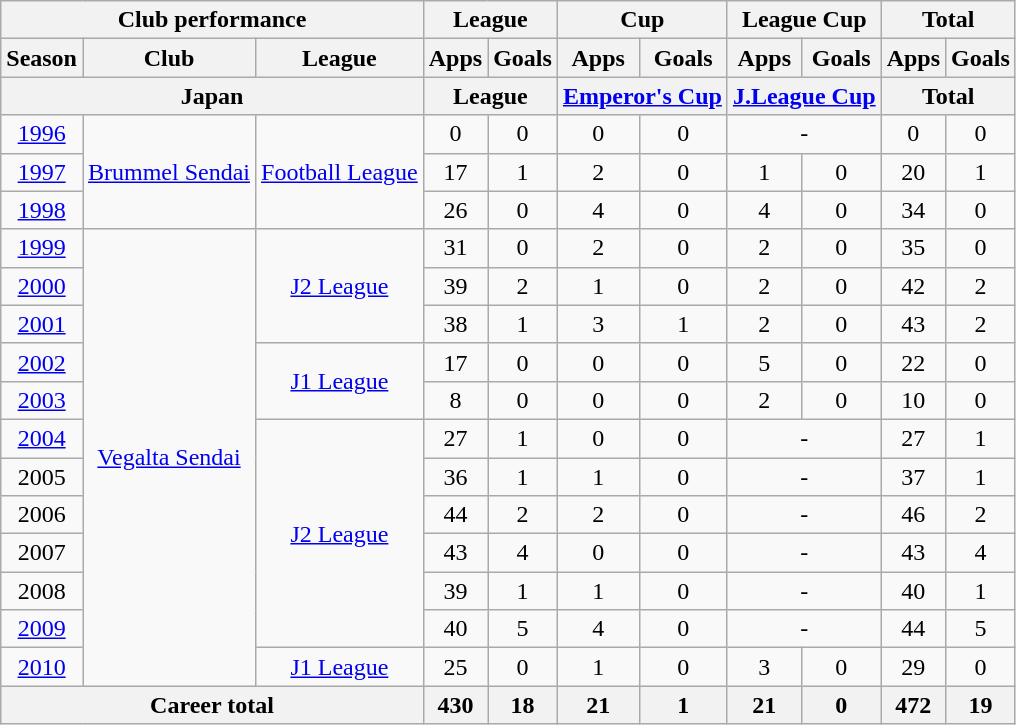<table class="wikitable" style="text-align:center">
<tr>
<th colspan=3>Club performance</th>
<th colspan=2>League</th>
<th colspan=2>Cup</th>
<th colspan=2>League Cup</th>
<th colspan=2>Total</th>
</tr>
<tr>
<th>Season</th>
<th>Club</th>
<th>League</th>
<th>Apps</th>
<th>Goals</th>
<th>Apps</th>
<th>Goals</th>
<th>Apps</th>
<th>Goals</th>
<th>Apps</th>
<th>Goals</th>
</tr>
<tr>
<th colspan=3>Japan</th>
<th colspan=2>League</th>
<th colspan=2><a href='#'>Emperor's Cup</a></th>
<th colspan=2><a href='#'>J.League Cup</a></th>
<th colspan=2>Total</th>
</tr>
<tr>
<td><a href='#'>1996</a></td>
<td rowspan="3"><a href='#'>Brummel Sendai</a></td>
<td rowspan="3"><a href='#'>Football League</a></td>
<td>0</td>
<td>0</td>
<td>0</td>
<td>0</td>
<td colspan="2">-</td>
<td>0</td>
<td>0</td>
</tr>
<tr>
<td><a href='#'>1997</a></td>
<td>17</td>
<td>1</td>
<td>2</td>
<td>0</td>
<td>1</td>
<td>0</td>
<td>20</td>
<td>1</td>
</tr>
<tr>
<td><a href='#'>1998</a></td>
<td>26</td>
<td>0</td>
<td>4</td>
<td>0</td>
<td>4</td>
<td>0</td>
<td>34</td>
<td>0</td>
</tr>
<tr>
<td><a href='#'>1999</a></td>
<td rowspan="12"><a href='#'>Vegalta Sendai</a></td>
<td rowspan="3"><a href='#'>J2 League</a></td>
<td>31</td>
<td>0</td>
<td>2</td>
<td>0</td>
<td>2</td>
<td>0</td>
<td>35</td>
<td>0</td>
</tr>
<tr>
<td><a href='#'>2000</a></td>
<td>39</td>
<td>2</td>
<td>1</td>
<td>0</td>
<td>2</td>
<td>0</td>
<td>42</td>
<td>2</td>
</tr>
<tr>
<td><a href='#'>2001</a></td>
<td>38</td>
<td>1</td>
<td>3</td>
<td>1</td>
<td>2</td>
<td>0</td>
<td>43</td>
<td>2</td>
</tr>
<tr>
<td><a href='#'>2002</a></td>
<td rowspan="2"><a href='#'>J1 League</a></td>
<td>17</td>
<td>0</td>
<td>0</td>
<td>0</td>
<td>5</td>
<td>0</td>
<td>22</td>
<td>0</td>
</tr>
<tr>
<td><a href='#'>2003</a></td>
<td>8</td>
<td>0</td>
<td>0</td>
<td>0</td>
<td>2</td>
<td>0</td>
<td>10</td>
<td>0</td>
</tr>
<tr>
<td><a href='#'>2004</a></td>
<td rowspan="6"><a href='#'>J2 League</a></td>
<td>27</td>
<td>1</td>
<td>0</td>
<td>0</td>
<td colspan="2">-</td>
<td>27</td>
<td>1</td>
</tr>
<tr>
<td>2005</td>
<td>36</td>
<td>1</td>
<td>1</td>
<td>0</td>
<td colspan="2">-</td>
<td>37</td>
<td>1</td>
</tr>
<tr>
<td>2006</td>
<td>44</td>
<td>2</td>
<td>2</td>
<td>0</td>
<td colspan="2">-</td>
<td>46</td>
<td>2</td>
</tr>
<tr>
<td>2007</td>
<td>43</td>
<td>4</td>
<td>0</td>
<td>0</td>
<td colspan="2">-</td>
<td>43</td>
<td>4</td>
</tr>
<tr>
<td>2008</td>
<td>39</td>
<td>1</td>
<td>1</td>
<td>0</td>
<td colspan="2">-</td>
<td>40</td>
<td>1</td>
</tr>
<tr>
<td><a href='#'>2009</a></td>
<td>40</td>
<td>5</td>
<td>4</td>
<td>0</td>
<td colspan="2">-</td>
<td>44</td>
<td>5</td>
</tr>
<tr>
<td><a href='#'>2010</a></td>
<td><a href='#'>J1 League</a></td>
<td>25</td>
<td>0</td>
<td>1</td>
<td>0</td>
<td>3</td>
<td>0</td>
<td>29</td>
<td>0</td>
</tr>
<tr>
<th colspan=3>Career total</th>
<th>430</th>
<th>18</th>
<th>21</th>
<th>1</th>
<th>21</th>
<th>0</th>
<th>472</th>
<th>19</th>
</tr>
</table>
